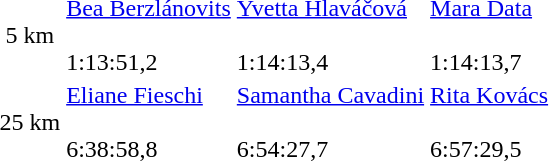<table>
<tr>
<td align=center>5 km</td>
<td><a href='#'>Bea Berzlánovits</a> <br><br> 1:13:51,2</td>
<td><a href='#'>Yvetta Hlaváčová</a> <br><br> 1:14:13,4</td>
<td><a href='#'>Mara Data</a> <br><br> 1:14:13,7</td>
</tr>
<tr>
<td align=center>25 km</td>
<td><a href='#'>Eliane Fieschi</a> <br><br> 6:38:58,8</td>
<td><a href='#'>Samantha Cavadini</a> <br><br> 6:54:27,7</td>
<td><a href='#'>Rita Kovács</a> <br><br> 6:57:29,5</td>
</tr>
</table>
